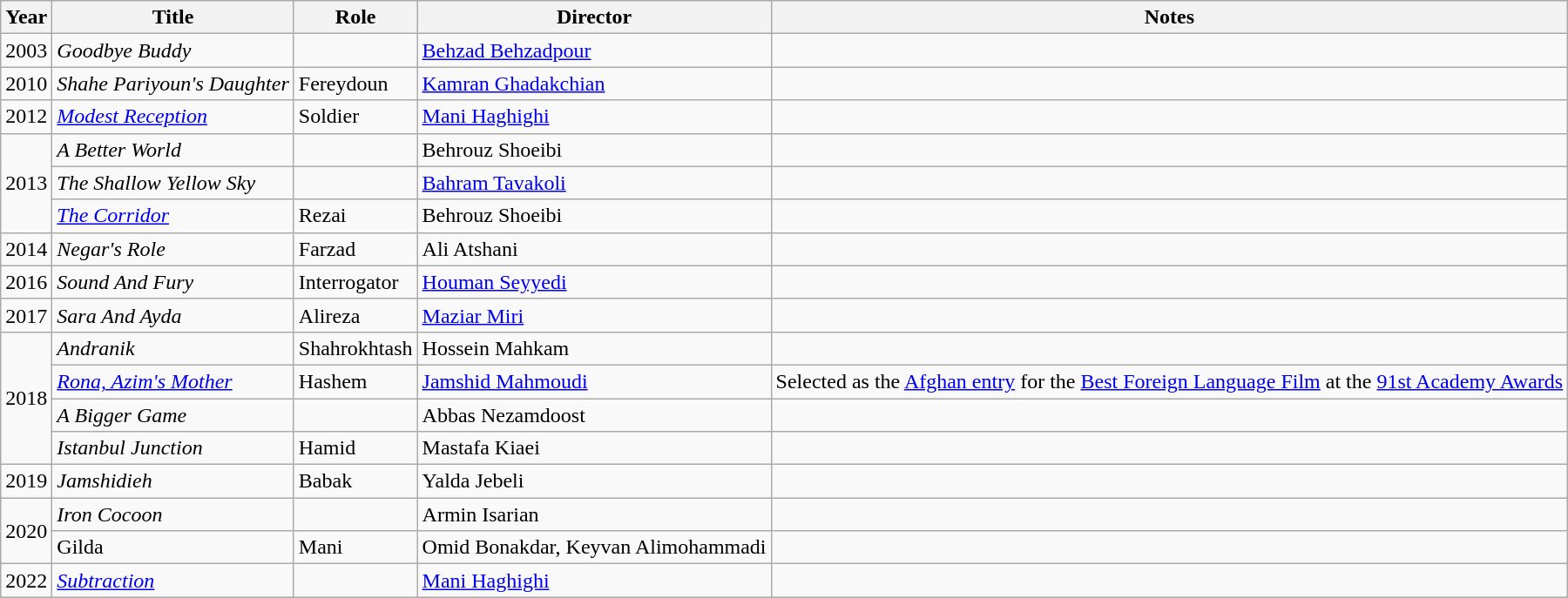<table class="wikitable sortable">
<tr>
<th>Year</th>
<th>Title</th>
<th>Role</th>
<th>Director</th>
<th>Notes</th>
</tr>
<tr>
<td>2003</td>
<td><em>Goodbye Buddy</em></td>
<td></td>
<td><a href='#'>Behzad Behzadpour</a></td>
<td></td>
</tr>
<tr>
<td>2010</td>
<td><em>Shahe Pariyoun's Daughter</em></td>
<td>Fereydoun</td>
<td><a href='#'>Kamran Ghadakchian</a></td>
<td></td>
</tr>
<tr>
<td>2012</td>
<td><em><a href='#'>Modest Reception</a></em></td>
<td>Soldier</td>
<td><a href='#'>Mani Haghighi</a></td>
<td></td>
</tr>
<tr>
<td rowspan="3">2013</td>
<td><em>A Better World</em></td>
<td></td>
<td>Behrouz Shoeibi</td>
<td></td>
</tr>
<tr>
<td><em>The Shallow Yellow Sky</em></td>
<td></td>
<td><a href='#'>Bahram Tavakoli</a></td>
<td></td>
</tr>
<tr>
<td><a href='#'><em>The Corridor</em></a></td>
<td>Rezai</td>
<td>Behrouz Shoeibi</td>
<td></td>
</tr>
<tr>
<td>2014</td>
<td><em>Negar's Role</em></td>
<td>Farzad</td>
<td>Ali Atshani</td>
<td></td>
</tr>
<tr>
<td>2016</td>
<td><em>Sound And Fury</em></td>
<td>Interrogator</td>
<td><a href='#'>Houman Seyyedi</a></td>
<td></td>
</tr>
<tr>
<td>2017</td>
<td><em>Sara And Ayda</em></td>
<td>Alireza</td>
<td><a href='#'>Maziar Miri</a></td>
<td></td>
</tr>
<tr>
<td rowspan="4">2018</td>
<td><em>Andranik</em></td>
<td>Shahrokhtash</td>
<td>Hossein Mahkam</td>
<td></td>
</tr>
<tr>
<td><em><a href='#'>Rona, Azim's Mother</a></em></td>
<td>Hashem</td>
<td><a href='#'>Jamshid Mahmoudi</a></td>
<td>Selected as the <a href='#'>Afghan entry</a> for the <a href='#'>Best Foreign Language Film</a> at the <a href='#'>91st Academy Awards</a></td>
</tr>
<tr>
<td><em>A Bigger Game</em></td>
<td></td>
<td>Abbas Nezamdoost</td>
<td></td>
</tr>
<tr>
<td><em>Istanbul Junction</em></td>
<td>Hamid</td>
<td>Mastafa Kiaei</td>
<td></td>
</tr>
<tr>
<td>2019</td>
<td><em>Jamshidieh</em></td>
<td>Babak</td>
<td>Yalda Jebeli</td>
<td></td>
</tr>
<tr>
<td rowspan="2">2020</td>
<td><em>Iron Cocoon</em></td>
<td></td>
<td>Armin Isarian</td>
<td></td>
</tr>
<tr>
<td>Gilda</td>
<td>Mani</td>
<td>Omid Bonakdar, Keyvan Alimohammadi</td>
<td></td>
</tr>
<tr>
<td>2022</td>
<td><em><a href='#'>Subtraction</a></em></td>
<td></td>
<td><a href='#'>Mani Haghighi</a></td>
<td></td>
</tr>
</table>
